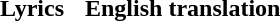<table cellpadding=6>
<tr>
<th>Lyrics</th>
<th>English translation</th>
</tr>
<tr style="vertical-align:top; white-space:nowrap;">
<td><br></td>
<td><br></td>
</tr>
</table>
